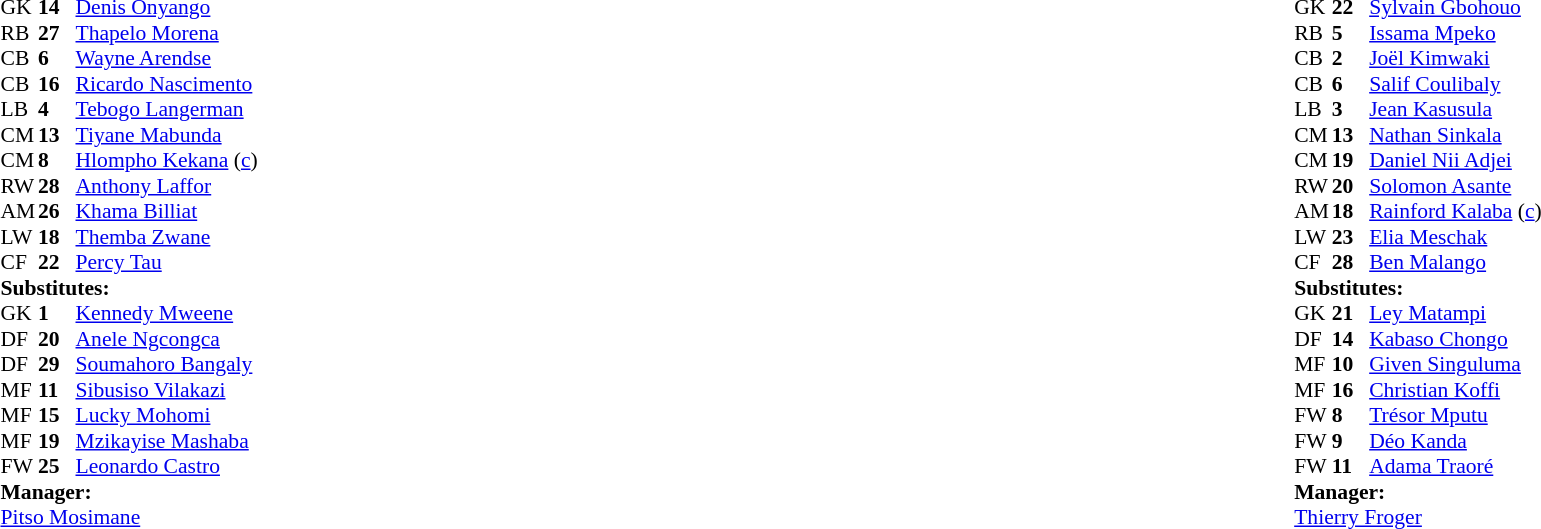<table width="100%">
<tr>
<td valign="top" width="40%"><br><table style="font-size:90%" cellspacing="0" cellpadding="0">
<tr>
<th width=25></th>
<th width=25></th>
</tr>
<tr>
<td>GK</td>
<td><strong>14</strong></td>
<td> <a href='#'>Denis Onyango</a></td>
</tr>
<tr>
<td>RB</td>
<td><strong>27</strong></td>
<td> <a href='#'>Thapelo Morena</a></td>
</tr>
<tr>
<td>CB</td>
<td><strong>6</strong></td>
<td> <a href='#'>Wayne Arendse</a></td>
</tr>
<tr>
<td>CB</td>
<td><strong>16</strong></td>
<td> <a href='#'>Ricardo Nascimento</a></td>
</tr>
<tr>
<td>LB</td>
<td><strong>4</strong></td>
<td> <a href='#'>Tebogo Langerman</a></td>
</tr>
<tr>
<td>CM</td>
<td><strong>13</strong></td>
<td> <a href='#'>Tiyane Mabunda</a></td>
</tr>
<tr>
<td>CM</td>
<td><strong>8</strong></td>
<td> <a href='#'>Hlompho Kekana</a> (<a href='#'>c</a>)</td>
</tr>
<tr>
<td>RW</td>
<td><strong>28</strong></td>
<td> <a href='#'>Anthony Laffor</a></td>
<td></td>
<td></td>
</tr>
<tr>
<td>AM</td>
<td><strong>26</strong></td>
<td> <a href='#'>Khama Billiat</a></td>
<td></td>
<td></td>
</tr>
<tr>
<td>LW</td>
<td><strong>18</strong></td>
<td> <a href='#'>Themba Zwane</a></td>
<td></td>
<td></td>
</tr>
<tr>
<td>CF</td>
<td><strong>22</strong></td>
<td> <a href='#'>Percy Tau</a></td>
<td></td>
</tr>
<tr>
<td colspan=3><strong>Substitutes:</strong></td>
</tr>
<tr>
<td>GK</td>
<td><strong>1</strong></td>
<td> <a href='#'>Kennedy Mweene</a></td>
</tr>
<tr>
<td>DF</td>
<td><strong>20</strong></td>
<td> <a href='#'>Anele Ngcongca</a></td>
<td></td>
<td></td>
</tr>
<tr>
<td>DF</td>
<td><strong>29</strong></td>
<td> <a href='#'>Soumahoro Bangaly</a></td>
<td></td>
<td></td>
</tr>
<tr>
<td>MF</td>
<td><strong>11</strong></td>
<td> <a href='#'>Sibusiso Vilakazi</a></td>
<td></td>
<td></td>
</tr>
<tr>
<td>MF</td>
<td><strong>15</strong></td>
<td> <a href='#'>Lucky Mohomi</a></td>
</tr>
<tr>
<td>MF</td>
<td><strong>19</strong></td>
<td> <a href='#'>Mzikayise Mashaba</a></td>
</tr>
<tr>
<td>FW</td>
<td><strong>25</strong></td>
<td> <a href='#'>Leonardo Castro</a></td>
</tr>
<tr>
<td colspan=3><strong>Manager:</strong></td>
</tr>
<tr>
<td colspan=3> <a href='#'>Pitso Mosimane</a></td>
</tr>
</table>
</td>
<td valign="top"></td>
<td valign="top" width="50%"><br><table style="font-size:90%; margin:auto" cellspacing="0" cellpadding="0">
<tr>
<th width=25></th>
<th width=25></th>
</tr>
<tr>
<td>GK</td>
<td><strong>22</strong></td>
<td> <a href='#'>Sylvain Gbohouo</a></td>
</tr>
<tr>
<td>RB</td>
<td><strong>5</strong></td>
<td> <a href='#'>Issama Mpeko</a></td>
<td></td>
</tr>
<tr>
<td>CB</td>
<td><strong>2</strong></td>
<td> <a href='#'>Joël Kimwaki</a></td>
<td></td>
</tr>
<tr>
<td>CB</td>
<td><strong>6</strong></td>
<td> <a href='#'>Salif Coulibaly</a></td>
</tr>
<tr>
<td>LB</td>
<td><strong>3</strong></td>
<td> <a href='#'>Jean Kasusula</a></td>
</tr>
<tr>
<td>CM</td>
<td><strong>13</strong></td>
<td> <a href='#'>Nathan Sinkala</a></td>
</tr>
<tr>
<td>CM</td>
<td><strong>19</strong></td>
<td> <a href='#'>Daniel Nii Adjei</a></td>
</tr>
<tr>
<td>RW</td>
<td><strong>20</strong></td>
<td> <a href='#'>Solomon Asante</a></td>
</tr>
<tr>
<td>AM</td>
<td><strong>18</strong></td>
<td> <a href='#'>Rainford Kalaba</a> (<a href='#'>c</a>)</td>
<td></td>
<td></td>
</tr>
<tr>
<td>LW</td>
<td><strong>23</strong></td>
<td> <a href='#'>Elia Meschak</a></td>
<td></td>
<td></td>
</tr>
<tr>
<td>CF</td>
<td><strong>28</strong></td>
<td> <a href='#'>Ben Malango</a></td>
</tr>
<tr>
<td colspan=3><strong>Substitutes:</strong></td>
</tr>
<tr>
<td>GK</td>
<td><strong>21</strong></td>
<td> <a href='#'>Ley Matampi</a></td>
</tr>
<tr>
<td>DF</td>
<td><strong>14</strong></td>
<td> <a href='#'>Kabaso Chongo</a></td>
</tr>
<tr>
<td>MF</td>
<td><strong>10</strong></td>
<td> <a href='#'>Given Singuluma</a></td>
</tr>
<tr>
<td>MF</td>
<td><strong>16</strong></td>
<td> <a href='#'>Christian Koffi</a></td>
</tr>
<tr>
<td>FW</td>
<td><strong>8</strong></td>
<td> <a href='#'>Trésor Mputu</a></td>
<td></td>
<td></td>
</tr>
<tr>
<td>FW</td>
<td><strong>9</strong></td>
<td> <a href='#'>Déo Kanda</a></td>
</tr>
<tr>
<td>FW</td>
<td><strong>11</strong></td>
<td> <a href='#'>Adama Traoré</a></td>
<td></td>
<td></td>
</tr>
<tr>
<td colspan=3><strong>Manager:</strong></td>
</tr>
<tr>
<td colspan=3> <a href='#'>Thierry Froger</a></td>
</tr>
</table>
</td>
</tr>
</table>
